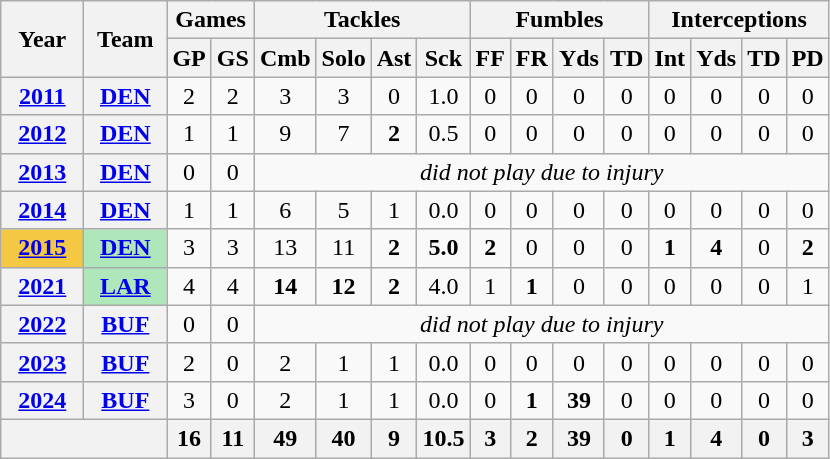<table class= "wikitable" style="text-align:center;">
<tr>
<th rowspan="2">Year</th>
<th rowspan="2">Team</th>
<th colspan="2">Games</th>
<th colspan="4">Tackles</th>
<th colspan="4">Fumbles</th>
<th colspan="4">Interceptions</th>
</tr>
<tr>
<th>GP</th>
<th>GS</th>
<th>Cmb</th>
<th>Solo</th>
<th>Ast</th>
<th>Sck</th>
<th>FF</th>
<th>FR</th>
<th>Yds</th>
<th>TD</th>
<th>Int</th>
<th>Yds</th>
<th>TD</th>
<th>PD</th>
</tr>
<tr>
<th><a href='#'>2011</a></th>
<th><a href='#'>DEN</a></th>
<td>2</td>
<td>2</td>
<td>3</td>
<td>3</td>
<td>0</td>
<td>1.0</td>
<td>0</td>
<td>0</td>
<td>0</td>
<td>0</td>
<td>0</td>
<td>0</td>
<td>0</td>
<td>0</td>
</tr>
<tr>
<th><a href='#'>2012</a></th>
<th><a href='#'>DEN</a></th>
<td>1</td>
<td>1</td>
<td>9</td>
<td>7</td>
<td><strong>2</strong></td>
<td>0.5</td>
<td>0</td>
<td>0</td>
<td>0</td>
<td>0</td>
<td>0</td>
<td>0</td>
<td>0</td>
<td>0</td>
</tr>
<tr>
<th><a href='#'>2013</a></th>
<th><a href='#'>DEN</a></th>
<td>0</td>
<td>0</td>
<td colspan="12"><em>did not play due to injury</em></td>
</tr>
<tr>
<th><a href='#'>2014</a></th>
<th><a href='#'>DEN</a></th>
<td>1</td>
<td>1</td>
<td>6</td>
<td>5</td>
<td>1</td>
<td>0.0</td>
<td>0</td>
<td>0</td>
<td>0</td>
<td>0</td>
<td>0</td>
<td>0</td>
<td>0</td>
<td>0</td>
</tr>
<tr>
<th style="background:#f4c842; width:3em;"><a href='#'>2015</a></th>
<th style="background:#afe6ba; width:3em;"><a href='#'>DEN</a></th>
<td>3</td>
<td>3</td>
<td>13</td>
<td>11</td>
<td><strong>2</strong></td>
<td><strong>5.0</strong></td>
<td><strong>2</strong></td>
<td>0</td>
<td>0</td>
<td>0</td>
<td><strong>1</strong></td>
<td><strong>4</strong></td>
<td>0</td>
<td><strong>2</strong></td>
</tr>
<tr>
<th><a href='#'>2021</a></th>
<th style="background:#afe6ba; width:3em;"><a href='#'>LAR</a></th>
<td>4</td>
<td>4</td>
<td><strong>14</strong></td>
<td><strong>12</strong></td>
<td><strong>2</strong></td>
<td>4.0</td>
<td>1</td>
<td><strong>1</strong></td>
<td>0</td>
<td>0</td>
<td>0</td>
<td>0</td>
<td>0</td>
<td>1</td>
</tr>
<tr>
<th><a href='#'>2022</a></th>
<th><a href='#'>BUF</a></th>
<td>0</td>
<td>0</td>
<td colspan="12"><em>did not play due to injury</em></td>
</tr>
<tr>
<th><a href='#'>2023</a></th>
<th><a href='#'>BUF</a></th>
<td>2</td>
<td>0</td>
<td>2</td>
<td>1</td>
<td>1</td>
<td>0.0</td>
<td>0</td>
<td>0</td>
<td>0</td>
<td>0</td>
<td>0</td>
<td>0</td>
<td>0</td>
<td>0</td>
</tr>
<tr>
<th><a href='#'>2024</a></th>
<th><a href='#'>BUF</a></th>
<td>3</td>
<td>0</td>
<td>2</td>
<td>1</td>
<td>1</td>
<td>0.0</td>
<td>0</td>
<td><strong>1</strong></td>
<td><strong>39</strong></td>
<td>0</td>
<td>0</td>
<td>0</td>
<td>0</td>
<td>0</td>
</tr>
<tr>
<th colspan="2"></th>
<th>16</th>
<th>11</th>
<th>49</th>
<th>40</th>
<th>9</th>
<th>10.5</th>
<th>3</th>
<th>2</th>
<th>39</th>
<th>0</th>
<th>1</th>
<th>4</th>
<th>0</th>
<th>3</th>
</tr>
</table>
